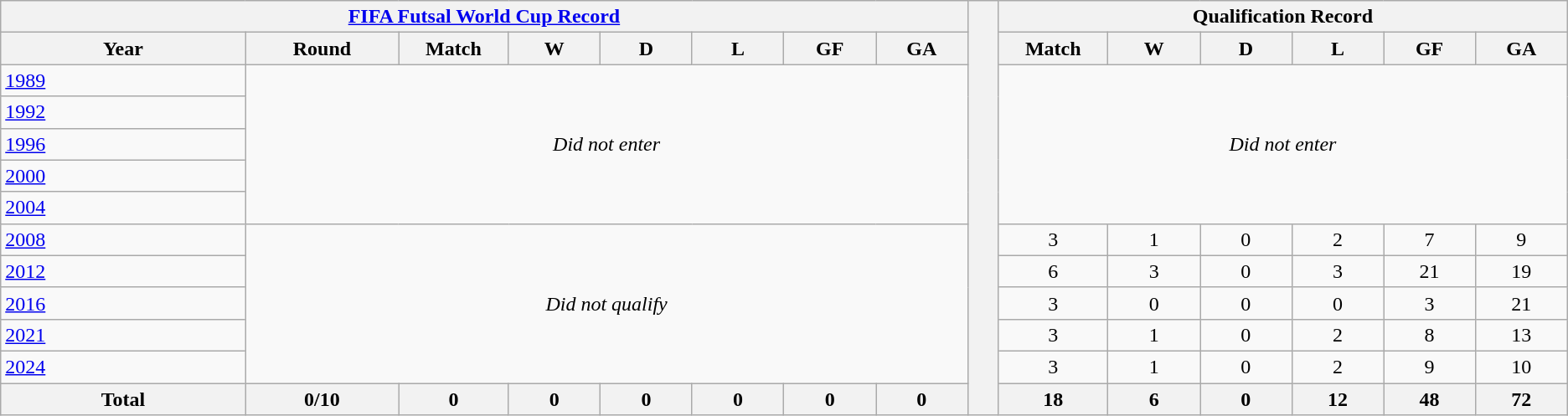<table class="wikitable" style="text-align: center;font-size:100%;">
<tr>
<th colspan=8><a href='#'>FIFA Futsal World Cup Record</a></th>
<th rowspan=13 width=1%></th>
<th colspan=7>Qualification Record</th>
</tr>
<tr>
<th width=8%>Year</th>
<th width=5%>Round</th>
<th width=3%>Match</th>
<th width=3%>W</th>
<th width=3%>D</th>
<th width=3%>L</th>
<th width=3%>GF</th>
<th width=3%>GA</th>
<th width=3%>Match</th>
<th width=3%>W</th>
<th width=3%>D</th>
<th width=3%>L</th>
<th width=3%>GF</th>
<th width=3%>GA</th>
</tr>
<tr>
<td align=left> <a href='#'>1989</a></td>
<td colspan=7 rowspan=5><em>Did not enter</em></td>
<td colspan=7 rowspan=5><em>Did not enter</em></td>
</tr>
<tr>
<td align=left> <a href='#'>1992</a></td>
</tr>
<tr>
<td align=left> <a href='#'>1996</a></td>
</tr>
<tr>
<td align=left> <a href='#'>2000</a></td>
</tr>
<tr>
<td align=left> <a href='#'>2004</a></td>
</tr>
<tr>
<td align=left> <a href='#'>2008</a></td>
<td colspan=7 rowspan=5><em>Did not qualify</em></td>
<td>3</td>
<td>1</td>
<td>0</td>
<td>2</td>
<td>7</td>
<td>9</td>
</tr>
<tr>
<td align=left> <a href='#'>2012</a></td>
<td>6</td>
<td>3</td>
<td>0</td>
<td>3</td>
<td>21</td>
<td>19</td>
</tr>
<tr>
<td align=left> <a href='#'>2016</a></td>
<td>3</td>
<td>0</td>
<td>0</td>
<td>0</td>
<td>3</td>
<td>21</td>
</tr>
<tr>
<td align=left> <a href='#'>2021</a></td>
<td>3</td>
<td>1</td>
<td>0</td>
<td>2</td>
<td>8</td>
<td>13</td>
</tr>
<tr>
<td align=left> <a href='#'>2024</a></td>
<td>3</td>
<td>1</td>
<td>0</td>
<td>2</td>
<td>9</td>
<td>10</td>
</tr>
<tr>
<th>Total</th>
<th>0/10</th>
<th>0</th>
<th>0</th>
<th>0</th>
<th>0</th>
<th>0</th>
<th>0</th>
<th>18</th>
<th>6</th>
<th>0</th>
<th>12</th>
<th>48</th>
<th>72</th>
</tr>
</table>
